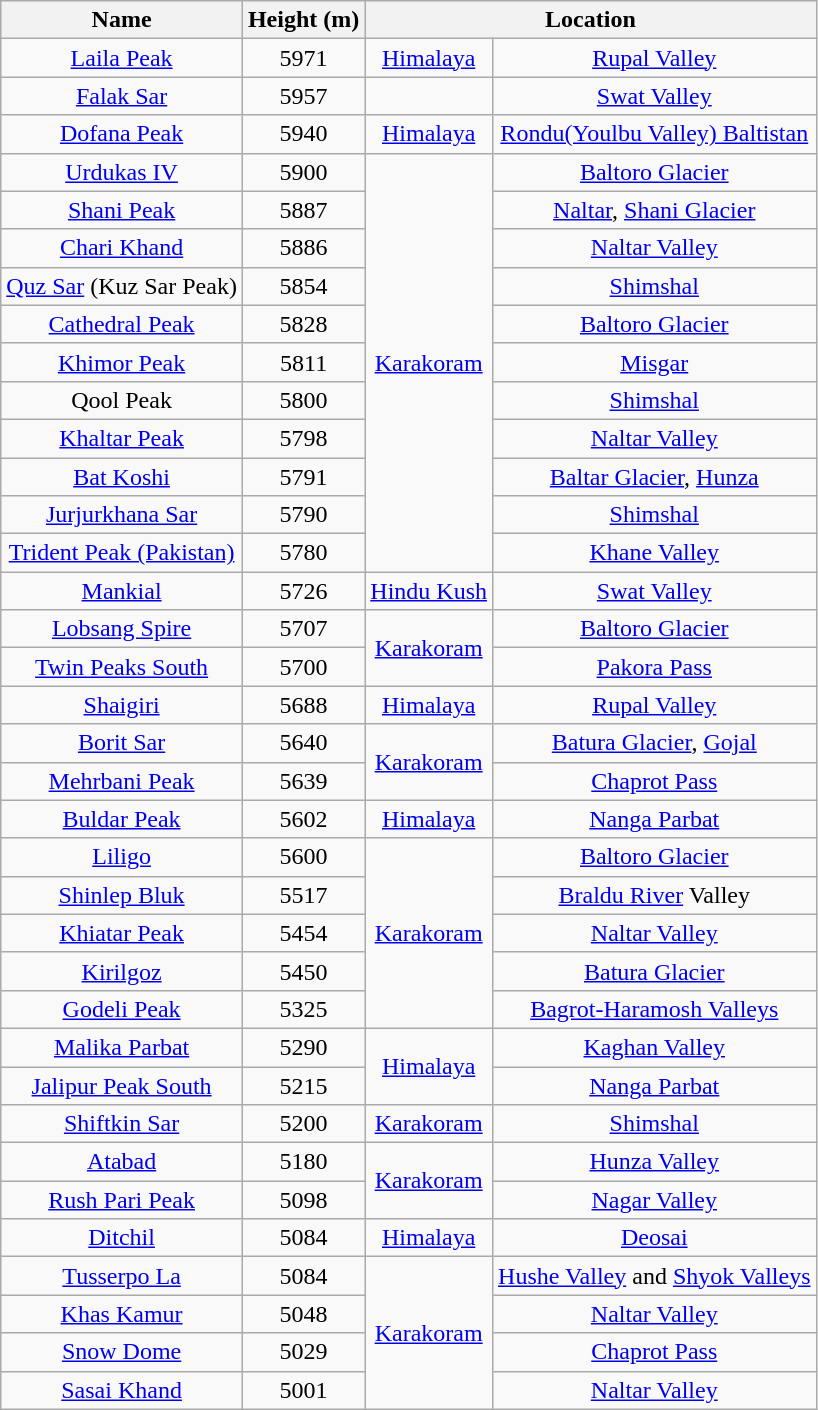<table class=wikitable style=text-align:center>
<tr>
<th>Name</th>
<th>Height (m)</th>
<th colspan=2>Location</th>
</tr>
<tr>
<td><a href='#'>Laila Peak</a></td>
<td>5971</td>
<td><a href='#'>Himalaya</a></td>
<td><a href='#'>Rupal Valley</a></td>
</tr>
<tr>
<td><a href='#'>Falak Sar</a></td>
<td>5957</td>
<td></td>
<td><a href='#'>Swat Valley</a></td>
</tr>
<tr>
<td><a href='#'>Dofana Peak</a></td>
<td>5940</td>
<td><a href='#'>Himalaya</a></td>
<td><a href='#'>Rondu(Youlbu Valley) Baltistan </a></td>
</tr>
<tr>
<td><a href='#'>Urdukas IV</a></td>
<td>5900</td>
<td rowspan="11"><a href='#'>Karakoram</a></td>
<td><a href='#'>Baltoro Glacier</a></td>
</tr>
<tr>
<td><a href='#'>Shani Peak</a></td>
<td>5887</td>
<td><a href='#'>Naltar</a>, <a href='#'>Shani Glacier</a></td>
</tr>
<tr>
<td><a href='#'>Chari Khand</a></td>
<td>5886</td>
<td><a href='#'>Naltar Valley</a></td>
</tr>
<tr>
<td><a href='#'>Quz Sar</a> (Kuz Sar Peak)</td>
<td>5854</td>
<td><a href='#'>Shimshal</a></td>
</tr>
<tr>
<td><a href='#'>Cathedral Peak</a></td>
<td>5828</td>
<td><a href='#'>Baltoro Glacier</a></td>
</tr>
<tr>
<td><a href='#'>Khimor Peak</a></td>
<td>5811</td>
<td><a href='#'>Misgar</a></td>
</tr>
<tr>
<td>Qool Peak</td>
<td>5800</td>
<td><a href='#'>Shimshal</a></td>
</tr>
<tr>
<td><a href='#'>Khaltar Peak</a></td>
<td>5798</td>
<td><a href='#'>Naltar Valley</a></td>
</tr>
<tr>
<td><a href='#'>Bat Koshi</a></td>
<td>5791</td>
<td><a href='#'>Baltar Glacier</a>, <a href='#'>Hunza</a></td>
</tr>
<tr>
<td><a href='#'>Jurjurkhana Sar</a></td>
<td>5790</td>
<td><a href='#'>Shimshal</a></td>
</tr>
<tr>
<td><a href='#'>Trident Peak (Pakistan)</a></td>
<td>5780</td>
<td><a href='#'>Khane Valley</a></td>
</tr>
<tr>
<td><a href='#'>Mankial</a></td>
<td>5726</td>
<td><a href='#'>Hindu Kush</a></td>
<td><a href='#'>Swat Valley</a></td>
</tr>
<tr>
<td><a href='#'>Lobsang Spire</a></td>
<td>5707</td>
<td rowspan=2><a href='#'>Karakoram</a></td>
<td><a href='#'>Baltoro Glacier</a></td>
</tr>
<tr>
<td><a href='#'>Twin Peaks South</a></td>
<td>5700</td>
<td><a href='#'>Pakora Pass</a></td>
</tr>
<tr>
<td><a href='#'>Shaigiri</a></td>
<td>5688</td>
<td><a href='#'>Himalaya</a></td>
<td><a href='#'>Rupal Valley</a></td>
</tr>
<tr>
<td><a href='#'>Borit Sar</a></td>
<td>5640</td>
<td rowspan=2><a href='#'>Karakoram</a></td>
<td><a href='#'>Batura Glacier</a>, <a href='#'>Gojal</a></td>
</tr>
<tr>
<td><a href='#'>Mehrbani Peak</a></td>
<td>5639</td>
<td><a href='#'>Chaprot Pass</a></td>
</tr>
<tr>
<td><a href='#'>Buldar Peak</a></td>
<td>5602</td>
<td><a href='#'>Himalaya</a></td>
<td><a href='#'>Nanga Parbat</a></td>
</tr>
<tr>
<td><a href='#'>Liligo</a></td>
<td>5600</td>
<td rowspan=5><a href='#'>Karakoram</a></td>
<td><a href='#'>Baltoro Glacier</a></td>
</tr>
<tr>
<td><a href='#'>Shinlep Bluk</a></td>
<td>5517</td>
<td><a href='#'>Braldu River</a> Valley</td>
</tr>
<tr>
<td><a href='#'>Khiatar Peak</a></td>
<td>5454</td>
<td><a href='#'>Naltar Valley</a></td>
</tr>
<tr>
<td><a href='#'>Kirilgoz</a></td>
<td>5450</td>
<td><a href='#'>Batura Glacier</a></td>
</tr>
<tr>
<td><a href='#'>Godeli Peak</a></td>
<td>5325</td>
<td><a href='#'>Bagrot-Haramosh Valleys</a></td>
</tr>
<tr>
<td><a href='#'>Malika Parbat</a></td>
<td>5290</td>
<td rowspan=2><a href='#'>Himalaya</a></td>
<td><a href='#'>Kaghan Valley</a></td>
</tr>
<tr>
<td><a href='#'>Jalipur Peak South</a></td>
<td>5215</td>
<td><a href='#'>Nanga Parbat</a></td>
</tr>
<tr>
<td><a href='#'>Shiftkin Sar</a></td>
<td>5200</td>
<td><a href='#'>Karakoram</a></td>
<td><a href='#'>Shimshal</a></td>
</tr>
<tr>
<td><a href='#'>Atabad</a></td>
<td>5180</td>
<td rowspan=2><a href='#'>Karakoram</a></td>
<td><a href='#'>Hunza Valley</a></td>
</tr>
<tr>
<td><a href='#'>Rush Pari Peak</a></td>
<td>5098</td>
<td><a href='#'>Nagar Valley</a></td>
</tr>
<tr>
<td><a href='#'>Ditchil</a></td>
<td>5084</td>
<td><a href='#'>Himalaya</a></td>
<td><a href='#'>Deosai</a></td>
</tr>
<tr>
<td><a href='#'>Tusserpo La</a></td>
<td>5084</td>
<td rowspan=4><a href='#'>Karakoram</a></td>
<td><a href='#'>Hushe Valley</a> and <a href='#'>Shyok Valleys</a></td>
</tr>
<tr>
<td><a href='#'>Khas Kamur</a></td>
<td>5048</td>
<td><a href='#'>Naltar Valley</a></td>
</tr>
<tr>
<td><a href='#'>Snow Dome</a></td>
<td>5029</td>
<td><a href='#'>Chaprot Pass</a></td>
</tr>
<tr>
<td><a href='#'>Sasai Khand</a></td>
<td>5001</td>
<td><a href='#'>Naltar Valley</a></td>
</tr>
</table>
